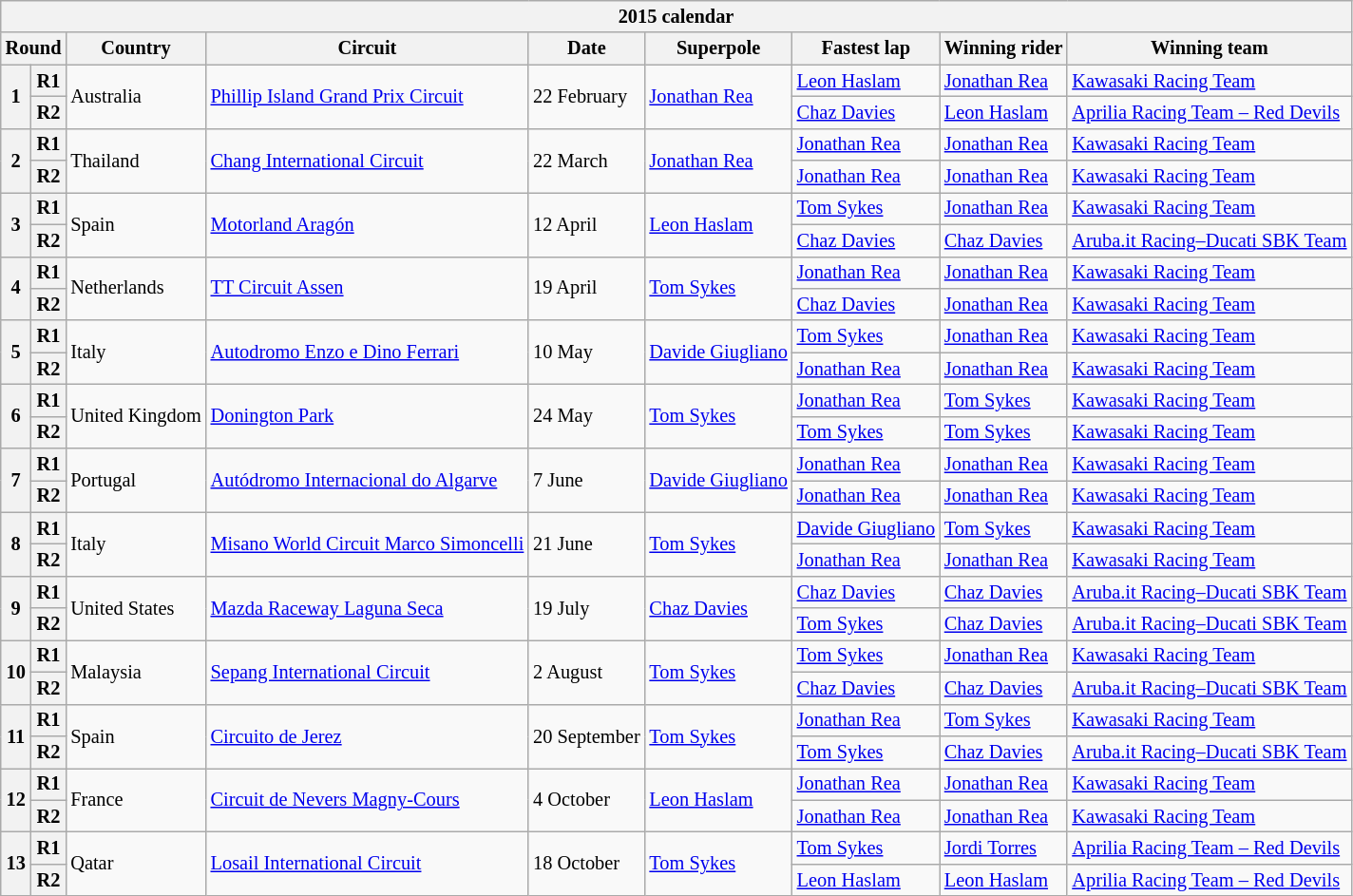<table class="wikitable" style="font-size: 85%">
<tr>
<th colspan=10>2015 calendar</th>
</tr>
<tr>
<th colspan=2>Round</th>
<th>Country</th>
<th>Circuit</th>
<th>Date</th>
<th>Superpole</th>
<th>Fastest lap</th>
<th>Winning rider</th>
<th>Winning team<br></th>
</tr>
<tr>
<th rowspan=2>1</th>
<th>R1</th>
<td rowspan=2> Australia</td>
<td rowspan=2><a href='#'>Phillip Island Grand Prix Circuit</a></td>
<td rowspan=2>22 February</td>
<td rowspan=2> <a href='#'>Jonathan Rea</a></td>
<td> <a href='#'>Leon Haslam</a></td>
<td> <a href='#'>Jonathan Rea</a></td>
<td><a href='#'>Kawasaki Racing Team</a></td>
</tr>
<tr>
<th>R2</th>
<td> <a href='#'>Chaz Davies</a></td>
<td> <a href='#'>Leon Haslam</a></td>
<td><a href='#'>Aprilia Racing Team – Red Devils</a></td>
</tr>
<tr>
<th rowspan=2>2</th>
<th>R1</th>
<td rowspan=2> Thailand</td>
<td rowspan=2><a href='#'>Chang International Circuit</a></td>
<td rowspan=2>22 March</td>
<td rowspan=2> <a href='#'>Jonathan Rea</a></td>
<td> <a href='#'>Jonathan Rea</a></td>
<td> <a href='#'>Jonathan Rea</a></td>
<td><a href='#'>Kawasaki Racing Team</a></td>
</tr>
<tr>
<th>R2</th>
<td> <a href='#'>Jonathan Rea</a></td>
<td> <a href='#'>Jonathan Rea</a></td>
<td><a href='#'>Kawasaki Racing Team</a></td>
</tr>
<tr>
<th rowspan=2>3</th>
<th>R1</th>
<td rowspan=2> Spain</td>
<td rowspan=2><a href='#'>Motorland Aragón</a></td>
<td rowspan=2>12 April</td>
<td rowspan=2> <a href='#'>Leon Haslam</a></td>
<td> <a href='#'>Tom Sykes</a></td>
<td> <a href='#'>Jonathan Rea</a></td>
<td><a href='#'>Kawasaki Racing Team</a></td>
</tr>
<tr>
<th>R2</th>
<td> <a href='#'>Chaz Davies</a></td>
<td> <a href='#'>Chaz Davies</a></td>
<td><a href='#'>Aruba.it Racing–Ducati SBK Team</a></td>
</tr>
<tr>
<th rowspan=2>4</th>
<th>R1</th>
<td rowspan=2> Netherlands</td>
<td rowspan=2><a href='#'>TT Circuit Assen</a></td>
<td rowspan=2>19 April</td>
<td rowspan=2> <a href='#'>Tom Sykes</a></td>
<td> <a href='#'>Jonathan Rea</a></td>
<td> <a href='#'>Jonathan Rea</a></td>
<td><a href='#'>Kawasaki Racing Team</a></td>
</tr>
<tr>
<th>R2</th>
<td> <a href='#'>Chaz Davies</a></td>
<td> <a href='#'>Jonathan Rea</a></td>
<td><a href='#'>Kawasaki Racing Team</a></td>
</tr>
<tr>
<th rowspan=2>5</th>
<th>R1</th>
<td rowspan=2> Italy</td>
<td rowspan=2><a href='#'>Autodromo Enzo e Dino Ferrari</a></td>
<td rowspan=2>10 May</td>
<td rowspan=2> <a href='#'>Davide Giugliano</a></td>
<td> <a href='#'>Tom Sykes</a></td>
<td> <a href='#'>Jonathan Rea</a></td>
<td><a href='#'>Kawasaki Racing Team</a></td>
</tr>
<tr>
<th>R2</th>
<td> <a href='#'>Jonathan Rea</a></td>
<td> <a href='#'>Jonathan Rea</a></td>
<td><a href='#'>Kawasaki Racing Team</a></td>
</tr>
<tr>
<th rowspan=2>6</th>
<th>R1</th>
<td rowspan=2> United Kingdom</td>
<td rowspan=2><a href='#'>Donington Park</a></td>
<td rowspan=2>24 May</td>
<td rowspan=2> <a href='#'>Tom Sykes</a></td>
<td> <a href='#'>Jonathan Rea</a></td>
<td> <a href='#'>Tom Sykes</a></td>
<td><a href='#'>Kawasaki Racing Team</a></td>
</tr>
<tr>
<th>R2</th>
<td> <a href='#'>Tom Sykes</a></td>
<td> <a href='#'>Tom Sykes</a></td>
<td><a href='#'>Kawasaki Racing Team</a></td>
</tr>
<tr>
<th rowspan=2>7</th>
<th>R1</th>
<td rowspan=2> Portugal</td>
<td rowspan=2><a href='#'>Autódromo Internacional do Algarve</a></td>
<td rowspan=2>7 June</td>
<td rowspan=2> <a href='#'>Davide Giugliano</a></td>
<td> <a href='#'>Jonathan Rea</a></td>
<td> <a href='#'>Jonathan Rea</a></td>
<td><a href='#'>Kawasaki Racing Team</a></td>
</tr>
<tr>
<th>R2</th>
<td> <a href='#'>Jonathan Rea</a></td>
<td> <a href='#'>Jonathan Rea</a></td>
<td><a href='#'>Kawasaki Racing Team</a></td>
</tr>
<tr>
<th rowspan=2>8</th>
<th>R1</th>
<td rowspan=2> Italy</td>
<td rowspan=2><a href='#'>Misano World Circuit Marco Simoncelli</a></td>
<td rowspan=2>21 June</td>
<td rowspan=2> <a href='#'>Tom Sykes</a></td>
<td> <a href='#'>Davide Giugliano</a></td>
<td> <a href='#'>Tom Sykes</a></td>
<td><a href='#'>Kawasaki Racing Team</a></td>
</tr>
<tr>
<th>R2</th>
<td> <a href='#'>Jonathan Rea</a></td>
<td> <a href='#'>Jonathan Rea</a></td>
<td><a href='#'>Kawasaki Racing Team</a></td>
</tr>
<tr>
<th rowspan=2>9</th>
<th>R1</th>
<td rowspan=2> United States</td>
<td rowspan=2><a href='#'>Mazda Raceway Laguna Seca</a></td>
<td rowspan=2>19 July</td>
<td rowspan=2> <a href='#'>Chaz Davies</a></td>
<td> <a href='#'>Chaz Davies</a></td>
<td> <a href='#'>Chaz Davies</a></td>
<td><a href='#'>Aruba.it Racing–Ducati SBK Team</a></td>
</tr>
<tr>
<th>R2</th>
<td> <a href='#'>Tom Sykes</a></td>
<td> <a href='#'>Chaz Davies</a></td>
<td><a href='#'>Aruba.it Racing–Ducati SBK Team</a></td>
</tr>
<tr>
<th rowspan=2>10</th>
<th>R1</th>
<td rowspan=2> Malaysia</td>
<td rowspan=2><a href='#'>Sepang International Circuit</a></td>
<td rowspan=2>2 August</td>
<td rowspan=2> <a href='#'>Tom Sykes</a></td>
<td> <a href='#'>Tom Sykes</a></td>
<td> <a href='#'>Jonathan Rea</a></td>
<td><a href='#'>Kawasaki Racing Team</a></td>
</tr>
<tr>
<th>R2</th>
<td> <a href='#'>Chaz Davies</a></td>
<td> <a href='#'>Chaz Davies</a></td>
<td><a href='#'>Aruba.it Racing–Ducati SBK Team</a></td>
</tr>
<tr>
<th rowspan=2>11</th>
<th>R1</th>
<td rowspan=2> Spain</td>
<td rowspan=2><a href='#'>Circuito de Jerez</a></td>
<td rowspan=2>20 September</td>
<td rowspan=2> <a href='#'>Tom Sykes</a></td>
<td> <a href='#'>Jonathan Rea</a></td>
<td> <a href='#'>Tom Sykes</a></td>
<td><a href='#'>Kawasaki Racing Team</a></td>
</tr>
<tr>
<th>R2</th>
<td> <a href='#'>Tom Sykes</a></td>
<td> <a href='#'>Chaz Davies</a></td>
<td><a href='#'>Aruba.it Racing–Ducati SBK Team</a></td>
</tr>
<tr>
<th rowspan=2>12</th>
<th>R1</th>
<td rowspan=2> France</td>
<td rowspan=2><a href='#'>Circuit de Nevers Magny-Cours</a></td>
<td rowspan=2>4 October</td>
<td rowspan=2> <a href='#'>Leon Haslam</a></td>
<td> <a href='#'>Jonathan Rea</a></td>
<td> <a href='#'>Jonathan Rea</a></td>
<td><a href='#'>Kawasaki Racing Team</a></td>
</tr>
<tr>
<th>R2</th>
<td> <a href='#'>Jonathan Rea</a></td>
<td> <a href='#'>Jonathan Rea</a></td>
<td><a href='#'>Kawasaki Racing Team</a></td>
</tr>
<tr>
<th rowspan=2>13</th>
<th>R1</th>
<td rowspan=2> Qatar</td>
<td rowspan=2><a href='#'>Losail International Circuit</a></td>
<td rowspan=2>18 October</td>
<td rowspan=2> <a href='#'>Tom Sykes</a></td>
<td> <a href='#'>Tom Sykes</a></td>
<td> <a href='#'>Jordi Torres</a></td>
<td><a href='#'>Aprilia Racing Team – Red Devils</a></td>
</tr>
<tr>
<th>R2</th>
<td> <a href='#'>Leon Haslam</a></td>
<td> <a href='#'>Leon Haslam</a></td>
<td><a href='#'>Aprilia Racing Team – Red Devils</a></td>
</tr>
</table>
